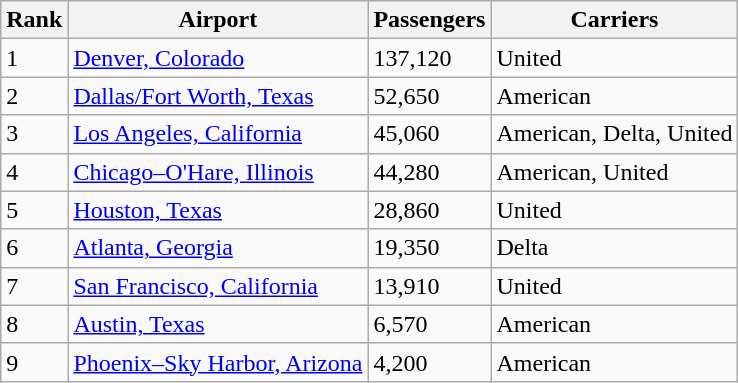<table class="wikitable sortable">
<tr>
<th>Rank</th>
<th>Airport</th>
<th>Passengers</th>
<th>Carriers</th>
</tr>
<tr>
<td>1</td>
<td><a href='#'>Denver, Colorado</a></td>
<td>137,120</td>
<td>United</td>
</tr>
<tr>
<td>2</td>
<td><a href='#'>Dallas/Fort Worth, Texas</a></td>
<td>52,650</td>
<td>American</td>
</tr>
<tr>
<td>3</td>
<td><a href='#'>Los Angeles, California</a></td>
<td>45,060</td>
<td>American, Delta, United</td>
</tr>
<tr>
<td>4</td>
<td><a href='#'>Chicago–O'Hare, Illinois</a></td>
<td>44,280</td>
<td>American, United</td>
</tr>
<tr>
<td>5</td>
<td><a href='#'>Houston, Texas</a></td>
<td>28,860</td>
<td>United</td>
</tr>
<tr>
<td>6</td>
<td><a href='#'>Atlanta, Georgia</a></td>
<td>19,350</td>
<td>Delta</td>
</tr>
<tr>
<td>7</td>
<td><a href='#'>San Francisco, California</a></td>
<td>13,910</td>
<td>United</td>
</tr>
<tr>
<td>8</td>
<td><a href='#'>Austin, Texas</a></td>
<td>6,570</td>
<td>American</td>
</tr>
<tr>
<td>9</td>
<td><a href='#'>Phoenix–Sky Harbor, Arizona</a></td>
<td>4,200</td>
<td>American</td>
</tr>
</table>
